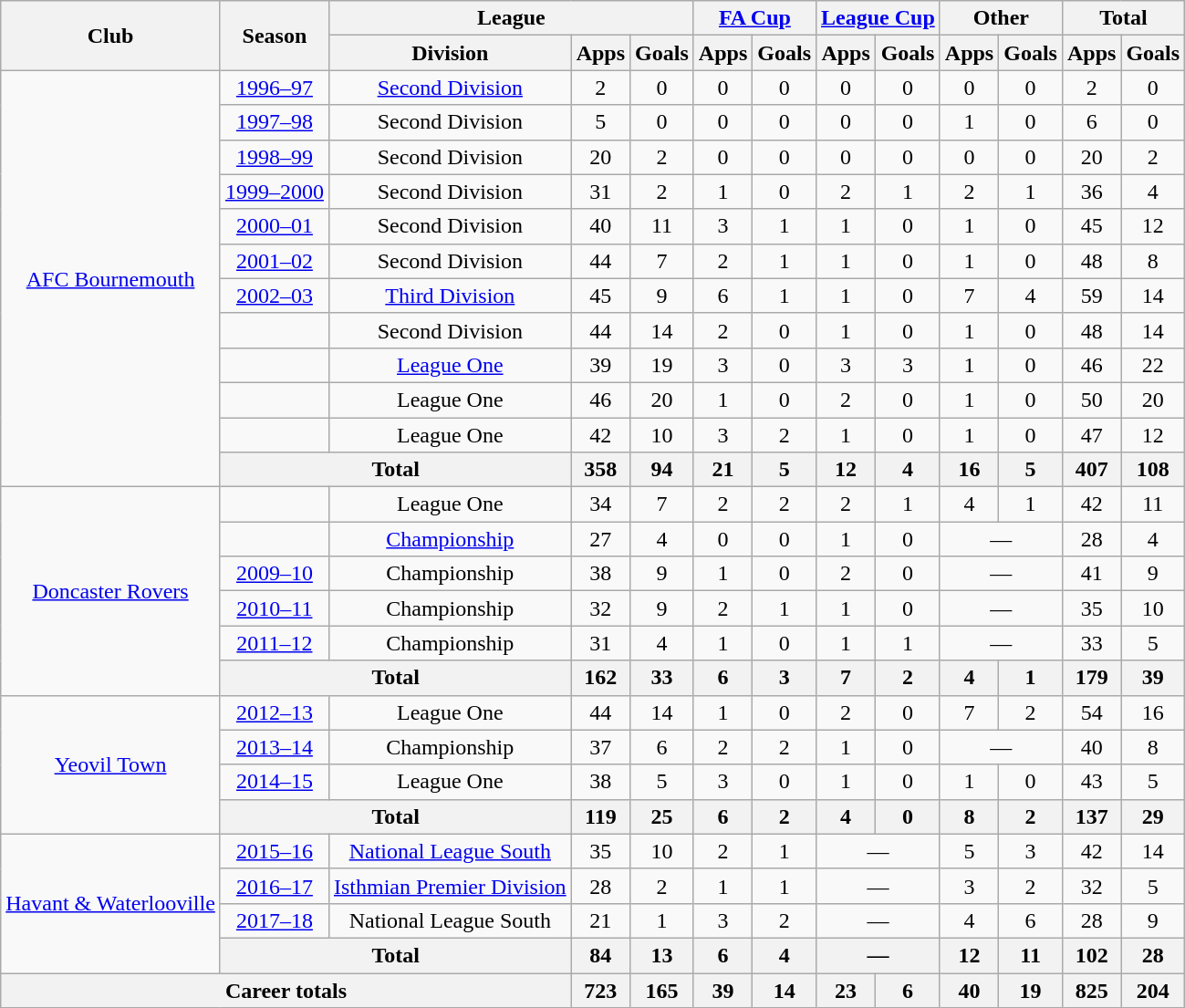<table class="wikitable" style="text-align: center;">
<tr>
<th rowspan="2">Club</th>
<th rowspan="2">Season</th>
<th colspan="3">League</th>
<th colspan="2"><a href='#'>FA Cup</a></th>
<th colspan="2"><a href='#'>League Cup</a></th>
<th colspan="2">Other</th>
<th colspan="2">Total</th>
</tr>
<tr>
<th>Division</th>
<th>Apps</th>
<th>Goals</th>
<th>Apps</th>
<th>Goals</th>
<th>Apps</th>
<th>Goals</th>
<th>Apps</th>
<th>Goals</th>
<th>Apps</th>
<th>Goals</th>
</tr>
<tr>
<td rowspan="12" valign="center"><a href='#'>AFC Bournemouth</a></td>
<td><a href='#'>1996–97</a></td>
<td><a href='#'>Second Division</a></td>
<td>2</td>
<td>0</td>
<td>0</td>
<td>0</td>
<td>0</td>
<td>0</td>
<td>0</td>
<td>0</td>
<td>2</td>
<td>0</td>
</tr>
<tr>
<td><a href='#'>1997–98</a></td>
<td>Second Division</td>
<td>5</td>
<td>0</td>
<td>0</td>
<td>0</td>
<td>0</td>
<td>0</td>
<td>1</td>
<td>0</td>
<td>6</td>
<td>0</td>
</tr>
<tr>
<td><a href='#'>1998–99</a></td>
<td>Second Division</td>
<td>20</td>
<td>2</td>
<td>0</td>
<td>0</td>
<td>0</td>
<td>0</td>
<td>0</td>
<td>0</td>
<td>20</td>
<td>2</td>
</tr>
<tr>
<td><a href='#'>1999–2000</a></td>
<td>Second Division</td>
<td>31</td>
<td>2</td>
<td>1</td>
<td>0</td>
<td>2</td>
<td>1</td>
<td>2</td>
<td>1</td>
<td>36</td>
<td>4</td>
</tr>
<tr>
<td><a href='#'>2000–01</a></td>
<td>Second Division</td>
<td>40</td>
<td>11</td>
<td>3</td>
<td>1</td>
<td>1</td>
<td>0</td>
<td>1</td>
<td>0</td>
<td>45</td>
<td>12</td>
</tr>
<tr>
<td><a href='#'>2001–02</a></td>
<td>Second Division</td>
<td>44</td>
<td>7</td>
<td>2</td>
<td>1</td>
<td>1</td>
<td>0</td>
<td>1</td>
<td>0</td>
<td>48</td>
<td>8</td>
</tr>
<tr>
<td><a href='#'>2002–03</a></td>
<td><a href='#'>Third Division</a></td>
<td>45</td>
<td>9</td>
<td>6</td>
<td>1</td>
<td>1</td>
<td>0</td>
<td>7</td>
<td>4</td>
<td>59</td>
<td>14</td>
</tr>
<tr>
<td></td>
<td>Second Division</td>
<td>44</td>
<td>14</td>
<td>2</td>
<td>0</td>
<td>1</td>
<td>0</td>
<td>1</td>
<td>0</td>
<td>48</td>
<td>14</td>
</tr>
<tr>
<td></td>
<td><a href='#'>League One</a></td>
<td>39</td>
<td>19</td>
<td>3</td>
<td>0</td>
<td>3</td>
<td>3</td>
<td>1</td>
<td>0</td>
<td>46</td>
<td>22</td>
</tr>
<tr>
<td></td>
<td>League One</td>
<td>46</td>
<td>20</td>
<td>1</td>
<td>0</td>
<td>2</td>
<td>0</td>
<td>1</td>
<td>0</td>
<td>50</td>
<td>20</td>
</tr>
<tr>
<td></td>
<td>League One</td>
<td>42</td>
<td>10</td>
<td>3</td>
<td>2</td>
<td>1</td>
<td>0</td>
<td>1</td>
<td>0</td>
<td>47</td>
<td>12</td>
</tr>
<tr>
<th colspan="2">Total</th>
<th>358</th>
<th>94</th>
<th>21</th>
<th>5</th>
<th>12</th>
<th>4</th>
<th>16</th>
<th>5</th>
<th>407</th>
<th>108</th>
</tr>
<tr>
<td rowspan="6" valign="center"><a href='#'>Doncaster Rovers</a></td>
<td></td>
<td>League One</td>
<td>34</td>
<td>7</td>
<td>2</td>
<td>2</td>
<td>2</td>
<td>1</td>
<td>4</td>
<td>1</td>
<td>42</td>
<td>11</td>
</tr>
<tr>
<td></td>
<td><a href='#'>Championship</a></td>
<td>27</td>
<td>4</td>
<td>0</td>
<td>0</td>
<td>1</td>
<td>0</td>
<td colspan="2">—</td>
<td>28</td>
<td>4</td>
</tr>
<tr>
<td><a href='#'>2009–10</a></td>
<td>Championship</td>
<td>38</td>
<td>9</td>
<td>1</td>
<td>0</td>
<td>2</td>
<td>0</td>
<td colspan="2">—</td>
<td>41</td>
<td>9</td>
</tr>
<tr>
<td><a href='#'>2010–11</a></td>
<td>Championship</td>
<td>32</td>
<td>9</td>
<td>2</td>
<td>1</td>
<td>1</td>
<td>0</td>
<td colspan="2">—</td>
<td>35</td>
<td>10</td>
</tr>
<tr>
<td><a href='#'>2011–12</a></td>
<td>Championship</td>
<td>31</td>
<td>4</td>
<td>1</td>
<td>0</td>
<td>1</td>
<td>1</td>
<td colspan="2">—</td>
<td>33</td>
<td>5</td>
</tr>
<tr>
<th colspan="2">Total</th>
<th>162</th>
<th>33</th>
<th>6</th>
<th>3</th>
<th>7</th>
<th>2</th>
<th>4</th>
<th>1</th>
<th>179</th>
<th>39</th>
</tr>
<tr>
<td rowspan="4" valign="center"><a href='#'>Yeovil Town</a></td>
<td><a href='#'>2012–13</a></td>
<td>League One</td>
<td>44</td>
<td>14</td>
<td>1</td>
<td>0</td>
<td>2</td>
<td>0</td>
<td>7</td>
<td>2</td>
<td>54</td>
<td>16</td>
</tr>
<tr>
<td><a href='#'>2013–14</a></td>
<td>Championship</td>
<td>37</td>
<td>6</td>
<td>2</td>
<td>2</td>
<td>1</td>
<td>0</td>
<td colspan="2">—</td>
<td>40</td>
<td>8</td>
</tr>
<tr>
<td><a href='#'>2014–15</a></td>
<td>League One</td>
<td>38</td>
<td>5</td>
<td>3</td>
<td>0</td>
<td>1</td>
<td>0</td>
<td>1</td>
<td>0</td>
<td>43</td>
<td>5</td>
</tr>
<tr>
<th colspan="2">Total</th>
<th>119</th>
<th>25</th>
<th>6</th>
<th>2</th>
<th>4</th>
<th>0</th>
<th>8</th>
<th>2</th>
<th>137</th>
<th>29</th>
</tr>
<tr>
<td rowspan="4" valign="center"><a href='#'>Havant & Waterlooville</a></td>
<td><a href='#'>2015–16</a></td>
<td><a href='#'>National League South</a></td>
<td>35</td>
<td>10</td>
<td>2</td>
<td>1</td>
<td colspan="2">—</td>
<td>5</td>
<td>3</td>
<td>42</td>
<td>14</td>
</tr>
<tr>
<td><a href='#'>2016–17</a></td>
<td><a href='#'>Isthmian Premier Division</a></td>
<td>28</td>
<td>2</td>
<td>1</td>
<td>1</td>
<td colspan="2">—</td>
<td>3</td>
<td>2</td>
<td>32</td>
<td>5</td>
</tr>
<tr>
<td><a href='#'>2017–18</a></td>
<td>National League South</td>
<td>21</td>
<td>1</td>
<td>3</td>
<td>2</td>
<td colspan="2">—</td>
<td>4</td>
<td>6</td>
<td>28</td>
<td>9</td>
</tr>
<tr>
<th colspan="2">Total</th>
<th>84</th>
<th>13</th>
<th>6</th>
<th>4</th>
<th colspan="2">—</th>
<th>12</th>
<th>11</th>
<th>102</th>
<th>28</th>
</tr>
<tr>
<th colspan="3">Career totals</th>
<th>723</th>
<th>165</th>
<th>39</th>
<th>14</th>
<th>23</th>
<th>6</th>
<th>40</th>
<th>19</th>
<th>825</th>
<th>204</th>
</tr>
</table>
